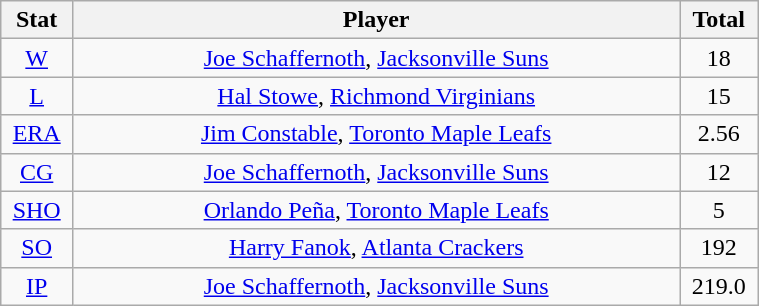<table class="wikitable" width="40%" style="text-align:center;">
<tr>
<th width="5%">Stat</th>
<th width="60%">Player</th>
<th width="5%">Total</th>
</tr>
<tr>
<td><a href='#'>W</a></td>
<td><a href='#'>Joe Schaffernoth</a>, <a href='#'>Jacksonville Suns</a></td>
<td>18</td>
</tr>
<tr>
<td><a href='#'>L</a></td>
<td><a href='#'>Hal Stowe</a>, <a href='#'>Richmond Virginians</a></td>
<td>15</td>
</tr>
<tr>
<td><a href='#'>ERA</a></td>
<td><a href='#'>Jim Constable</a>, <a href='#'>Toronto Maple Leafs</a></td>
<td>2.56</td>
</tr>
<tr>
<td><a href='#'>CG</a></td>
<td><a href='#'>Joe Schaffernoth</a>, <a href='#'>Jacksonville Suns</a></td>
<td>12</td>
</tr>
<tr>
<td><a href='#'>SHO</a></td>
<td><a href='#'>Orlando Peña</a>, <a href='#'>Toronto Maple Leafs</a></td>
<td>5</td>
</tr>
<tr>
<td><a href='#'>SO</a></td>
<td><a href='#'>Harry Fanok</a>, <a href='#'>Atlanta Crackers</a></td>
<td>192</td>
</tr>
<tr>
<td><a href='#'>IP</a></td>
<td><a href='#'>Joe Schaffernoth</a>, <a href='#'>Jacksonville Suns</a></td>
<td>219.0</td>
</tr>
</table>
